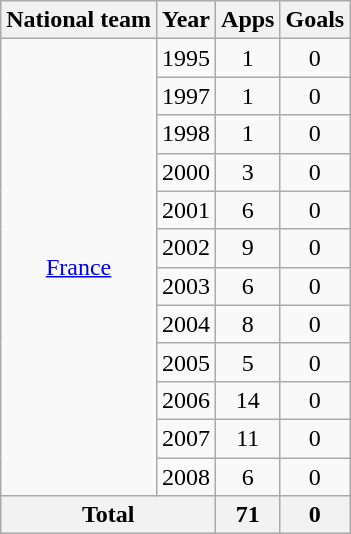<table class="wikitable" style="text-align:center">
<tr>
<th>National team</th>
<th>Year</th>
<th>Apps</th>
<th>Goals</th>
</tr>
<tr>
<td rowspan="12"><a href='#'>France</a></td>
<td>1995</td>
<td>1</td>
<td>0</td>
</tr>
<tr>
<td>1997</td>
<td>1</td>
<td>0</td>
</tr>
<tr>
<td>1998</td>
<td>1</td>
<td>0</td>
</tr>
<tr>
<td>2000</td>
<td>3</td>
<td>0</td>
</tr>
<tr>
<td>2001</td>
<td>6</td>
<td>0</td>
</tr>
<tr>
<td>2002</td>
<td>9</td>
<td>0</td>
</tr>
<tr>
<td>2003</td>
<td>6</td>
<td>0</td>
</tr>
<tr>
<td>2004</td>
<td>8</td>
<td>0</td>
</tr>
<tr>
<td>2005</td>
<td>5</td>
<td>0</td>
</tr>
<tr>
<td>2006</td>
<td>14</td>
<td>0</td>
</tr>
<tr>
<td>2007</td>
<td>11</td>
<td>0</td>
</tr>
<tr>
<td>2008</td>
<td>6</td>
<td>0</td>
</tr>
<tr>
<th colspan="2">Total</th>
<th>71</th>
<th>0</th>
</tr>
</table>
